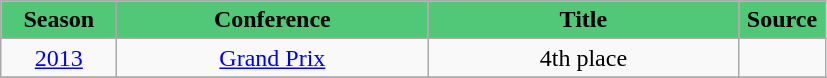<table class="wikitable">
<tr>
<th width=70px style="background: #50C878; color: black; text-align: center"><strong>Season</strong></th>
<th width=200px style="background: #50C878; color: black"><strong>Conference</strong></th>
<th width=200px style="background: #50C878; color: black"><strong>Title</strong></th>
<th width=50px style="background: #50C878; color: black"><strong>Source</strong></th>
</tr>
<tr align=center>
<td><a href='#'>2013</a></td>
<td><a href='#'>Grand Prix</a></td>
<td>4th place</td>
<td></td>
</tr>
<tr>
</tr>
</table>
